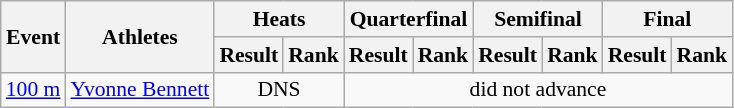<table class="wikitable" border="1" style="font-size:90%">
<tr>
<th rowspan="2">Event</th>
<th rowspan="2">Athletes</th>
<th colspan="2">Heats</th>
<th colspan="2">Quarterfinal</th>
<th colspan="2">Semifinal</th>
<th colspan="2">Final</th>
</tr>
<tr>
<th>Result</th>
<th>Rank</th>
<th>Result</th>
<th>Rank</th>
<th>Result</th>
<th>Rank</th>
<th>Result</th>
<th>Rank</th>
</tr>
<tr>
<td><a href='#'>100 m</a></td>
<td><a href='#'>Yvonne Bennett</a></td>
<td align=center colspan="2">DNS</td>
<td align=center colspan="6">did not advance</td>
</tr>
</table>
